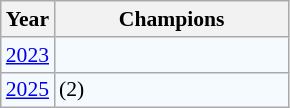<table class="wikitable floatright" style="background:#F5FAFF; text-align:center; font-size:90%;">
<tr>
<th>Year</th>
<th style="width:150px">Champions</th>
</tr>
<tr>
<td><a href='#'>2023</a></td>
<td style="text-align:left"></td>
</tr>
<tr>
<td><a href='#'>2025</a></td>
<td style="text-align:left"> (2)</td>
</tr>
</table>
